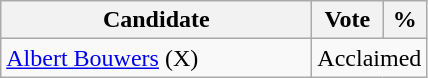<table class="wikitable">
<tr>
<th bgcolor="#DDDDFF" width="200px">Candidate</th>
<th bgcolor="#DDDDFF">Vote</th>
<th bgcolor="#DDDDFF">%</th>
</tr>
<tr>
<td><a href='#'>Albert Bouwers</a> (X)</td>
<td colspan="2">Acclaimed</td>
</tr>
</table>
